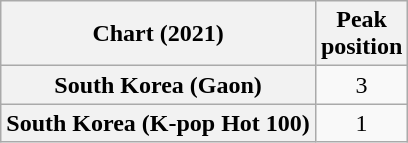<table class="wikitable sortable plainrowheaders" style="text-align:center">
<tr>
<th scope="col">Chart (2021)</th>
<th scope="col">Peak<br>position</th>
</tr>
<tr>
<th scope="row">South Korea (Gaon)</th>
<td>3</td>
</tr>
<tr>
<th scope="row">South Korea (K-pop Hot 100)</th>
<td>1</td>
</tr>
</table>
